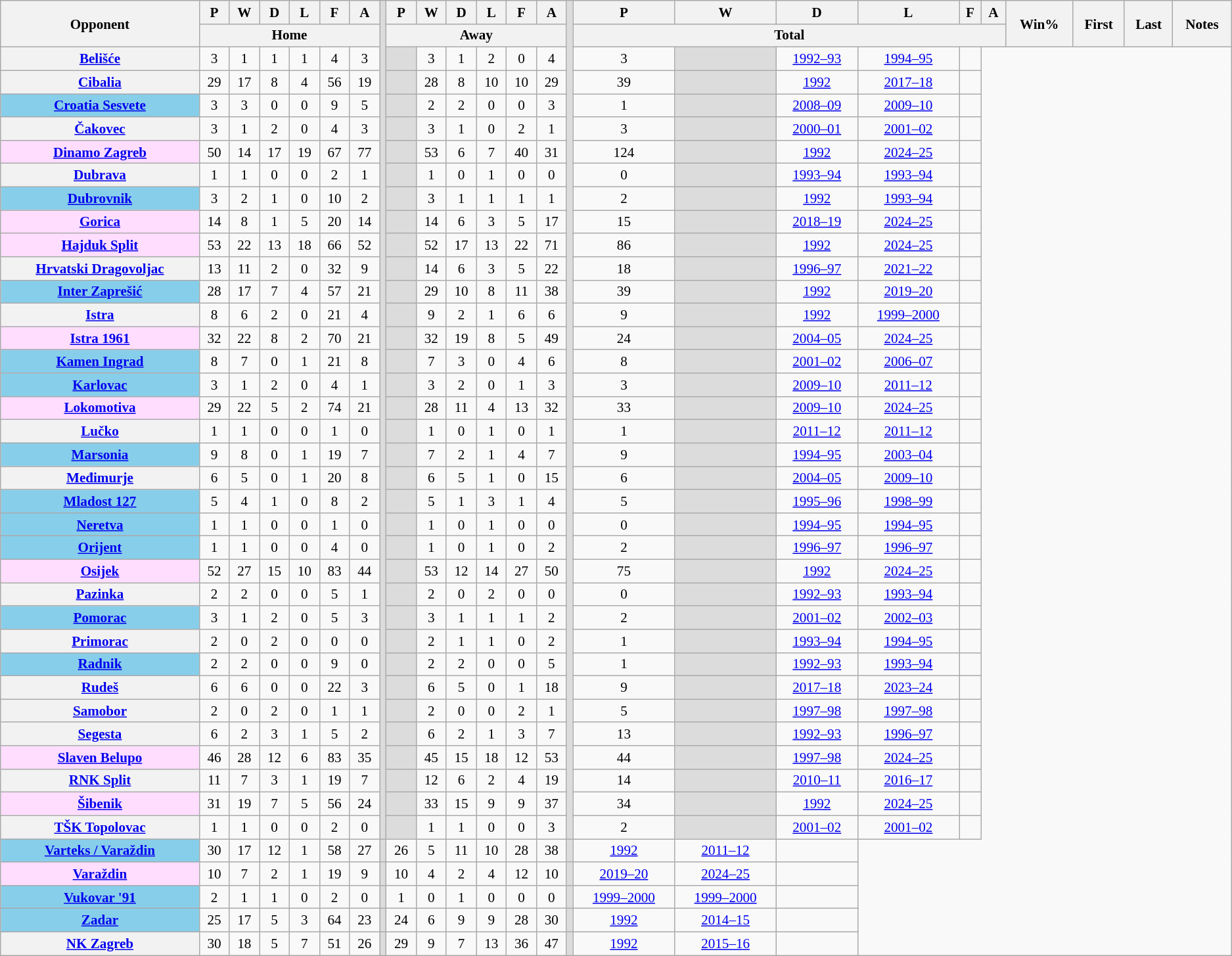<table class="wikitable plainrowheaders sortable" style="font-size: 88%; text-align: center">
<tr>
<th scope=col rowspan=2>Opponent</th>
<th scope=col>P</th>
<th scope=col>W</th>
<th scope=col>D</th>
<th scope=col>L</th>
<th scope=col>F</th>
<th scope=col>A</th>
<th scope=col width=0.1% rowspan=36 style="background: #DCDCDC" class="unsortable"></th>
<th scope=col>P</th>
<th scope=col>W</th>
<th scope=col>D</th>
<th scope=col>L</th>
<th scope=col>F</th>
<th scope=col>A</th>
<th scope=col width=0.1% rowspan=36 style="background: #DCDCDC" class="unsortable"></th>
<th scope=col>P</th>
<th scope=col>W</th>
<th scope=col>D</th>
<th scope=col>L</th>
<th scope=col>F</th>
<th scope=col>A</th>
<th scope=col rowspan=2>Win%</th>
<th scope=col rowspan=2>First</th>
<th scope=col rowspan=2>Last</th>
<th scope=col rowspan=2 class="unsortable">Notes</th>
</tr>
<tr class="unsortable">
<th colspan=6>Home</th>
<th colspan=6>Away</th>
<th colspan=6>Total</th>
</tr>
<tr>
<th scope=row><a href='#'>Belišće</a></th>
<td>3</td>
<td>1</td>
<td>1</td>
<td>1</td>
<td>4</td>
<td>3</td>
<td style="background: #DCDCDC"></td>
<td>3</td>
<td>1</td>
<td>2</td>
<td>0</td>
<td>4</td>
<td>3</td>
<td style="background: #DCDCDC"><br></td>
<td><a href='#'>1992–93</a></td>
<td><a href='#'>1994–95</a></td>
<td></td>
</tr>
<tr>
<th scope=row><a href='#'>Cibalia</a></th>
<td>29</td>
<td>17</td>
<td>8</td>
<td>4</td>
<td>56</td>
<td>19</td>
<td style="background: #DCDCDC"></td>
<td>28</td>
<td>8</td>
<td>10</td>
<td>10</td>
<td>29</td>
<td>39</td>
<td style="background: #DCDCDC"><br></td>
<td><a href='#'>1992</a></td>
<td><a href='#'>2017–18</a></td>
<td></td>
</tr>
<tr>
<th scope=row style=background:#87ceeb><a href='#'>Croatia Sesvete</a> </th>
<td>3</td>
<td>3</td>
<td>0</td>
<td>0</td>
<td>9</td>
<td>5</td>
<td style="background: #DCDCDC"></td>
<td>2</td>
<td>2</td>
<td>0</td>
<td>0</td>
<td>3</td>
<td>1</td>
<td style="background: #DCDCDC"><br></td>
<td><a href='#'>2008–09</a></td>
<td><a href='#'>2009–10</a></td>
<td></td>
</tr>
<tr>
<th scope=row><a href='#'>Čakovec</a></th>
<td>3</td>
<td>1</td>
<td>2</td>
<td>0</td>
<td>4</td>
<td>3</td>
<td style="background: #DCDCDC"></td>
<td>3</td>
<td>1</td>
<td>0</td>
<td>2</td>
<td>1</td>
<td>3</td>
<td style="background: #DCDCDC"><br></td>
<td><a href='#'>2000–01</a></td>
<td><a href='#'>2001–02</a></td>
<td></td>
</tr>
<tr>
<th scope=row style=background:#ffddff><a href='#'>Dinamo Zagreb</a> </th>
<td>50</td>
<td>14</td>
<td>17</td>
<td>19</td>
<td>67</td>
<td>77</td>
<td style="background: #DCDCDC"></td>
<td>53</td>
<td>6</td>
<td>7</td>
<td>40</td>
<td>31</td>
<td>124</td>
<td style="background: #DCDCDC"><br></td>
<td><a href='#'>1992</a></td>
<td><a href='#'>2024–25</a></td>
<td></td>
</tr>
<tr>
<th scope=row><a href='#'>Dubrava</a></th>
<td>1</td>
<td>1</td>
<td>0</td>
<td>0</td>
<td>2</td>
<td>1</td>
<td style="background: #DCDCDC"></td>
<td>1</td>
<td>0</td>
<td>1</td>
<td>0</td>
<td>0</td>
<td>0</td>
<td style="background: #DCDCDC"><br></td>
<td><a href='#'>1993–94</a></td>
<td><a href='#'>1993–94</a></td>
<td></td>
</tr>
<tr>
<th scope=row style=background:#87ceeb><a href='#'>Dubrovnik</a> </th>
<td>3</td>
<td>2</td>
<td>1</td>
<td>0</td>
<td>10</td>
<td>2</td>
<td style="background: #DCDCDC"></td>
<td>3</td>
<td>1</td>
<td>1</td>
<td>1</td>
<td>1</td>
<td>2</td>
<td style="background: #DCDCDC"><br></td>
<td><a href='#'>1992</a></td>
<td><a href='#'>1993–94</a></td>
<td></td>
</tr>
<tr>
<th scope=row style=background:#ffddff><a href='#'>Gorica</a> </th>
<td>14</td>
<td>8</td>
<td>1</td>
<td>5</td>
<td>20</td>
<td>14</td>
<td style="background: #DCDCDC"></td>
<td>14</td>
<td>6</td>
<td>3</td>
<td>5</td>
<td>17</td>
<td>15</td>
<td style="background: #DCDCDC"><br></td>
<td><a href='#'>2018–19</a></td>
<td><a href='#'>2024–25</a></td>
<td></td>
</tr>
<tr>
<th scope=row style=background:#ffddff><a href='#'>Hajduk Split</a> </th>
<td>53</td>
<td>22</td>
<td>13</td>
<td>18</td>
<td>66</td>
<td>52</td>
<td style="background: #DCDCDC"></td>
<td>52</td>
<td>17</td>
<td>13</td>
<td>22</td>
<td>71</td>
<td>86</td>
<td style="background: #DCDCDC"><br></td>
<td><a href='#'>1992</a></td>
<td><a href='#'>2024–25</a></td>
<td></td>
</tr>
<tr>
<th scope=row><a href='#'>Hrvatski Dragovoljac</a></th>
<td>13</td>
<td>11</td>
<td>2</td>
<td>0</td>
<td>32</td>
<td>9</td>
<td style="background: #DCDCDC"></td>
<td>14</td>
<td>6</td>
<td>3</td>
<td>5</td>
<td>22</td>
<td>18</td>
<td style="background: #DCDCDC"><br></td>
<td><a href='#'>1996–97</a></td>
<td><a href='#'>2021–22</a></td>
<td></td>
</tr>
<tr>
<th scope=row style=background:#87ceeb><a href='#'>Inter Zaprešić</a> </th>
<td>28</td>
<td>17</td>
<td>7</td>
<td>4</td>
<td>57</td>
<td>21</td>
<td style="background: #DCDCDC"></td>
<td>29</td>
<td>10</td>
<td>8</td>
<td>11</td>
<td>38</td>
<td>39</td>
<td style="background: #DCDCDC"><br></td>
<td><a href='#'>1992</a></td>
<td><a href='#'>2019–20</a></td>
<td></td>
</tr>
<tr>
<th scope=row><a href='#'>Istra</a></th>
<td>8</td>
<td>6</td>
<td>2</td>
<td>0</td>
<td>21</td>
<td>4</td>
<td style="background: #DCDCDC"></td>
<td>9</td>
<td>2</td>
<td>1</td>
<td>6</td>
<td>6</td>
<td>9</td>
<td style="background: #DCDCDC"><br></td>
<td><a href='#'>1992</a></td>
<td><a href='#'>1999–2000</a></td>
<td></td>
</tr>
<tr>
<th scope=row style=background:#ffddff><a href='#'>Istra 1961</a> </th>
<td>32</td>
<td>22</td>
<td>8</td>
<td>2</td>
<td>70</td>
<td>21</td>
<td style="background: #DCDCDC"></td>
<td>32</td>
<td>19</td>
<td>8</td>
<td>5</td>
<td>49</td>
<td>24</td>
<td style="background: #DCDCDC"><br></td>
<td><a href='#'>2004–05</a></td>
<td><a href='#'>2024–25</a></td>
<td></td>
</tr>
<tr>
<th scope=row style=background:#87ceeb><a href='#'>Kamen Ingrad</a> </th>
<td>8</td>
<td>7</td>
<td>0</td>
<td>1</td>
<td>21</td>
<td>8</td>
<td style="background: #DCDCDC"></td>
<td>7</td>
<td>3</td>
<td>0</td>
<td>4</td>
<td>6</td>
<td>8</td>
<td style="background: #DCDCDC"><br></td>
<td><a href='#'>2001–02</a></td>
<td><a href='#'>2006–07</a></td>
<td></td>
</tr>
<tr>
<th scope=row style=background:#87ceeb><a href='#'>Karlovac</a> </th>
<td>3</td>
<td>1</td>
<td>2</td>
<td>0</td>
<td>4</td>
<td>1</td>
<td style="background: #DCDCDC"></td>
<td>3</td>
<td>2</td>
<td>0</td>
<td>1</td>
<td>3</td>
<td>3</td>
<td style="background: #DCDCDC"><br></td>
<td><a href='#'>2009–10</a></td>
<td><a href='#'>2011–12</a></td>
<td></td>
</tr>
<tr>
<th scope=row style=background:#ffddff><a href='#'>Lokomotiva</a> </th>
<td>29</td>
<td>22</td>
<td>5</td>
<td>2</td>
<td>74</td>
<td>21</td>
<td style="background: #DCDCDC"></td>
<td>28</td>
<td>11</td>
<td>4</td>
<td>13</td>
<td>32</td>
<td>33</td>
<td style="background: #DCDCDC"><br></td>
<td><a href='#'>2009–10</a></td>
<td><a href='#'>2024–25</a></td>
<td></td>
</tr>
<tr>
<th scope=row><a href='#'>Lučko</a></th>
<td>1</td>
<td>1</td>
<td>0</td>
<td>0</td>
<td>1</td>
<td>0</td>
<td style="background: #DCDCDC"></td>
<td>1</td>
<td>0</td>
<td>1</td>
<td>0</td>
<td>1</td>
<td>1</td>
<td style="background: #DCDCDC"><br></td>
<td><a href='#'>2011–12</a></td>
<td><a href='#'>2011–12</a></td>
<td></td>
</tr>
<tr>
<th scope=row style=background:#87ceeb><a href='#'>Marsonia</a> </th>
<td>9</td>
<td>8</td>
<td>0</td>
<td>1</td>
<td>19</td>
<td>7</td>
<td style="background: #DCDCDC"></td>
<td>7</td>
<td>2</td>
<td>1</td>
<td>4</td>
<td>7</td>
<td>9</td>
<td style="background: #DCDCDC"><br></td>
<td><a href='#'>1994–95</a></td>
<td><a href='#'>2003–04</a></td>
<td></td>
</tr>
<tr>
<th scope=row><a href='#'>Međimurje</a></th>
<td>6</td>
<td>5</td>
<td>0</td>
<td>1</td>
<td>20</td>
<td>8</td>
<td style="background: #DCDCDC"></td>
<td>6</td>
<td>5</td>
<td>1</td>
<td>0</td>
<td>15</td>
<td>6</td>
<td style="background: #DCDCDC"><br></td>
<td><a href='#'>2004–05</a></td>
<td><a href='#'>2009–10</a></td>
<td></td>
</tr>
<tr>
<th scope=row style=background:#87ceeb><a href='#'>Mladost 127</a> </th>
<td>5</td>
<td>4</td>
<td>1</td>
<td>0</td>
<td>8</td>
<td>2</td>
<td style="background: #DCDCDC"></td>
<td>5</td>
<td>1</td>
<td>3</td>
<td>1</td>
<td>4</td>
<td>5</td>
<td style="background: #DCDCDC"><br></td>
<td><a href='#'>1995–96</a></td>
<td><a href='#'>1998–99</a></td>
<td></td>
</tr>
<tr>
<th scope=row style=background:#87ceeb><a href='#'>Neretva</a> </th>
<td>1</td>
<td>1</td>
<td>0</td>
<td>0</td>
<td>1</td>
<td>0</td>
<td style="background: #DCDCDC"></td>
<td>1</td>
<td>0</td>
<td>1</td>
<td>0</td>
<td>0</td>
<td>0</td>
<td style="background: #DCDCDC"><br></td>
<td><a href='#'>1994–95</a></td>
<td><a href='#'>1994–95</a></td>
<td></td>
</tr>
<tr>
<th scope=row style=background:#87ceeb><a href='#'>Orijent</a> </th>
<td>1</td>
<td>1</td>
<td>0</td>
<td>0</td>
<td>4</td>
<td>0</td>
<td style="background: #DCDCDC"></td>
<td>1</td>
<td>0</td>
<td>1</td>
<td>0</td>
<td>2</td>
<td>2</td>
<td style="background: #DCDCDC"><br></td>
<td><a href='#'>1996–97</a></td>
<td><a href='#'>1996–97</a></td>
<td></td>
</tr>
<tr>
<th scope=row style=background:#ffddff><a href='#'>Osijek</a> </th>
<td>52</td>
<td>27</td>
<td>15</td>
<td>10</td>
<td>83</td>
<td>44</td>
<td style="background: #DCDCDC"></td>
<td>53</td>
<td>12</td>
<td>14</td>
<td>27</td>
<td>50</td>
<td>75</td>
<td style="background: #DCDCDC"><br></td>
<td><a href='#'>1992</a></td>
<td><a href='#'>2024–25</a></td>
<td></td>
</tr>
<tr>
<th scope=row><a href='#'>Pazinka</a></th>
<td>2</td>
<td>2</td>
<td>0</td>
<td>0</td>
<td>5</td>
<td>1</td>
<td style="background: #DCDCDC"></td>
<td>2</td>
<td>0</td>
<td>2</td>
<td>0</td>
<td>0</td>
<td>0</td>
<td style="background: #DCDCDC"><br></td>
<td><a href='#'>1992–93</a></td>
<td><a href='#'>1993–94</a></td>
<td></td>
</tr>
<tr>
<th scope=row style=background:#87ceeb><a href='#'>Pomorac</a> </th>
<td>3</td>
<td>1</td>
<td>2</td>
<td>0</td>
<td>5</td>
<td>3</td>
<td style="background: #DCDCDC"></td>
<td>3</td>
<td>1</td>
<td>1</td>
<td>1</td>
<td>2</td>
<td>2</td>
<td style="background: #DCDCDC"><br></td>
<td><a href='#'>2001–02</a></td>
<td><a href='#'>2002–03</a></td>
<td></td>
</tr>
<tr>
<th scope=row><a href='#'>Primorac</a></th>
<td>2</td>
<td>0</td>
<td>2</td>
<td>0</td>
<td>0</td>
<td>0</td>
<td style="background: #DCDCDC"></td>
<td>2</td>
<td>1</td>
<td>1</td>
<td>0</td>
<td>2</td>
<td>1</td>
<td style="background: #DCDCDC"><br></td>
<td><a href='#'>1993–94</a></td>
<td><a href='#'>1994–95</a></td>
<td></td>
</tr>
<tr>
<th scope=row style=background:#87ceeb><a href='#'>Radnik</a> </th>
<td>2</td>
<td>2</td>
<td>0</td>
<td>0</td>
<td>9</td>
<td>0</td>
<td style="background: #DCDCDC"></td>
<td>2</td>
<td>2</td>
<td>0</td>
<td>0</td>
<td>5</td>
<td>1</td>
<td style="background: #DCDCDC"><br></td>
<td><a href='#'>1992–93</a></td>
<td><a href='#'>1993–94</a></td>
<td></td>
</tr>
<tr>
<th scope=row><a href='#'>Rudeš</a></th>
<td>6</td>
<td>6</td>
<td>0</td>
<td>0</td>
<td>22</td>
<td>3</td>
<td style="background: #DCDCDC"></td>
<td>6</td>
<td>5</td>
<td>0</td>
<td>1</td>
<td>18</td>
<td>9</td>
<td style="background: #DCDCDC"><br></td>
<td><a href='#'>2017–18</a></td>
<td><a href='#'>2023–24</a></td>
<td></td>
</tr>
<tr>
<th scope=row><a href='#'>Samobor</a></th>
<td>2</td>
<td>0</td>
<td>2</td>
<td>0</td>
<td>1</td>
<td>1</td>
<td style="background: #DCDCDC"></td>
<td>2</td>
<td>0</td>
<td>0</td>
<td>2</td>
<td>1</td>
<td>5</td>
<td style="background: #DCDCDC"><br></td>
<td><a href='#'>1997–98</a></td>
<td><a href='#'>1997–98</a></td>
<td></td>
</tr>
<tr>
<th scope=row><a href='#'>Segesta</a></th>
<td>6</td>
<td>2</td>
<td>3</td>
<td>1</td>
<td>5</td>
<td>2</td>
<td style="background: #DCDCDC"></td>
<td>6</td>
<td>2</td>
<td>1</td>
<td>3</td>
<td>7</td>
<td>13</td>
<td style="background: #DCDCDC"><br></td>
<td><a href='#'>1992–93</a></td>
<td><a href='#'>1996–97</a></td>
<td></td>
</tr>
<tr>
<th scope=row style=background:#ffddff><a href='#'>Slaven Belupo</a> </th>
<td>46</td>
<td>28</td>
<td>12</td>
<td>6</td>
<td>83</td>
<td>35</td>
<td style="background: #DCDCDC"></td>
<td>45</td>
<td>15</td>
<td>18</td>
<td>12</td>
<td>53</td>
<td>44</td>
<td style="background: #DCDCDC"><br></td>
<td><a href='#'>1997–98</a></td>
<td><a href='#'>2024–25</a></td>
<td></td>
</tr>
<tr>
<th scope=row><a href='#'>RNK Split</a></th>
<td>11</td>
<td>7</td>
<td>3</td>
<td>1</td>
<td>19</td>
<td>7</td>
<td style="background: #DCDCDC"></td>
<td>12</td>
<td>6</td>
<td>2</td>
<td>4</td>
<td>19</td>
<td>14</td>
<td style="background: #DCDCDC"><br></td>
<td><a href='#'>2010–11</a></td>
<td><a href='#'>2016–17</a></td>
<td></td>
</tr>
<tr>
<th scope=row style=background:#ffddff><a href='#'>Šibenik</a> </th>
<td>31</td>
<td>19</td>
<td>7</td>
<td>5</td>
<td>56</td>
<td>24</td>
<td style="background: #DCDCDC"></td>
<td>33</td>
<td>15</td>
<td>9</td>
<td>9</td>
<td>37</td>
<td>34</td>
<td style="background: #DCDCDC"><br></td>
<td><a href='#'>1992</a></td>
<td><a href='#'>2024–25</a></td>
<td></td>
</tr>
<tr>
<th scope=row><a href='#'>TŠK Topolovac</a></th>
<td>1</td>
<td>1</td>
<td>0</td>
<td>0</td>
<td>2</td>
<td>0</td>
<td style="background: #DCDCDC"></td>
<td>1</td>
<td>1</td>
<td>0</td>
<td>0</td>
<td>3</td>
<td>2</td>
<td style="background: #DCDCDC"><br></td>
<td><a href='#'>2001–02</a></td>
<td><a href='#'>2001–02</a></td>
<td></td>
</tr>
<tr>
<th scope=row style=background:#87ceeb><a href='#'>Varteks / Varaždin</a> </th>
<td>30</td>
<td>17</td>
<td>12</td>
<td>1</td>
<td>58</td>
<td>27</td>
<td style="background: #DCDCDC"></td>
<td>26</td>
<td>5</td>
<td>11</td>
<td>10</td>
<td>28</td>
<td>38</td>
<td style="background: #DCDCDC"><br></td>
<td><a href='#'>1992</a></td>
<td><a href='#'>2011–12</a></td>
<td></td>
</tr>
<tr>
<th scope=row style=background:#ffddff><a href='#'>Varaždin</a> </th>
<td>10</td>
<td>7</td>
<td>2</td>
<td>1</td>
<td>19</td>
<td>9</td>
<td style="background: #DCDCDC"></td>
<td>10</td>
<td>4</td>
<td>2</td>
<td>4</td>
<td>12</td>
<td>10</td>
<td style="background: #DCDCDC"><br></td>
<td><a href='#'>2019–20</a></td>
<td><a href='#'>2024–25</a></td>
<td></td>
</tr>
<tr>
<th scope=row style=background:#87ceeb><a href='#'>Vukovar '91</a> </th>
<td>2</td>
<td>1</td>
<td>1</td>
<td>0</td>
<td>2</td>
<td>0</td>
<td style="background: #DCDCDC"></td>
<td>1</td>
<td>0</td>
<td>1</td>
<td>0</td>
<td>0</td>
<td>0</td>
<td style="background: #DCDCDC"><br></td>
<td><a href='#'>1999–2000</a></td>
<td><a href='#'>1999–2000</a></td>
<td></td>
</tr>
<tr>
<th scope=row style=background:#87ceeb><a href='#'>Zadar</a> </th>
<td>25</td>
<td>17</td>
<td>5</td>
<td>3</td>
<td>64</td>
<td>23</td>
<td style="background: #DCDCDC"></td>
<td>24</td>
<td>6</td>
<td>9</td>
<td>9</td>
<td>28</td>
<td>30</td>
<td style="background: #DCDCDC"><br></td>
<td><a href='#'>1992</a></td>
<td><a href='#'>2014–15</a></td>
<td></td>
</tr>
<tr>
<th scope=row><a href='#'>NK Zagreb</a></th>
<td>30</td>
<td>18</td>
<td>5</td>
<td>7</td>
<td>51</td>
<td>26</td>
<td style="background: #DCDCDC"></td>
<td>29</td>
<td>9</td>
<td>7</td>
<td>13</td>
<td>36</td>
<td>47</td>
<td style="background: #DCDCDC"><br></td>
<td><a href='#'>1992</a></td>
<td><a href='#'>2015–16</a></td>
<td></td>
</tr>
</table>
